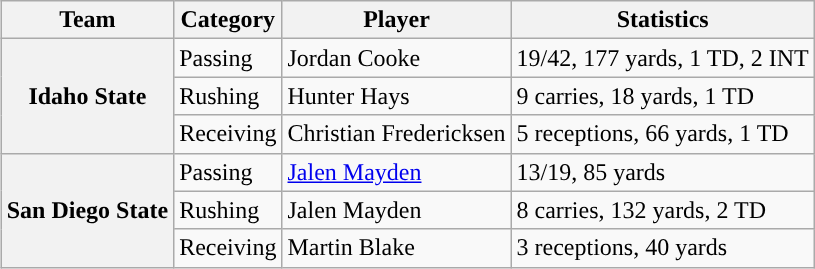<table class="wikitable" style="float:right">
<tr>
<th>Team</th>
<th>Category</th>
<th>Player</th>
<th>Statistics</th>
</tr>
<tr>
<th rowspan=3>Idaho State</th>
<td>Passing</td>
<td>Jordan Cooke</td>
<td>19/42, 177 yards, 1 TD, 2 INT</td>
</tr>
<tr>
<td>Rushing</td>
<td>Hunter Hays</td>
<td>9 carries, 18 yards, 1 TD</td>
</tr>
<tr>
<td>Receiving</td>
<td>Christian Fredericksen</td>
<td>5 receptions, 66 yards, 1 TD</td>
</tr>
<tr>
<th rowspan=3>San Diego State</th>
<td>Passing</td>
<td><a href='#'>Jalen Mayden</a></td>
<td>13/19, 85 yards</td>
</tr>
<tr>
<td>Rushing</td>
<td>Jalen Mayden</td>
<td>8 carries, 132 yards, 2 TD</td>
</tr>
<tr>
<td>Receiving</td>
<td>Martin Blake</td>
<td>3 receptions, 40 yards</td>
</tr>
</table>
